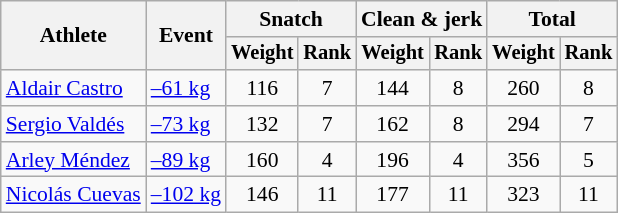<table class=wikitable style=font-size:90%;text-align:center>
<tr>
<th rowspan=2>Athlete</th>
<th rowspan=2>Event</th>
<th colspan=2>Snatch</th>
<th colspan=2>Clean & jerk</th>
<th colspan=2>Total</th>
</tr>
<tr style=font-size:95%>
<th>Weight</th>
<th>Rank</th>
<th>Weight</th>
<th>Rank</th>
<th>Weight</th>
<th>Rank</th>
</tr>
<tr>
<td align=left><a href='#'>Aldair Castro</a></td>
<td align=left><a href='#'>–61 kg</a></td>
<td>116</td>
<td>7</td>
<td>144</td>
<td>8</td>
<td>260</td>
<td>8</td>
</tr>
<tr>
<td align=left><a href='#'>Sergio Valdés</a></td>
<td align=left><a href='#'>–73 kg</a></td>
<td>132</td>
<td>7</td>
<td>162</td>
<td>8</td>
<td>294</td>
<td>7</td>
</tr>
<tr>
<td align=left><a href='#'>Arley Méndez</a></td>
<td align=left><a href='#'>–89 kg</a></td>
<td>160</td>
<td>4</td>
<td>196</td>
<td>4</td>
<td>356</td>
<td>5</td>
</tr>
<tr>
<td align=left><a href='#'>Nicolás Cuevas</a></td>
<td align=left><a href='#'>–102 kg</a></td>
<td>146</td>
<td>11</td>
<td>177</td>
<td>11</td>
<td>323</td>
<td>11</td>
</tr>
</table>
